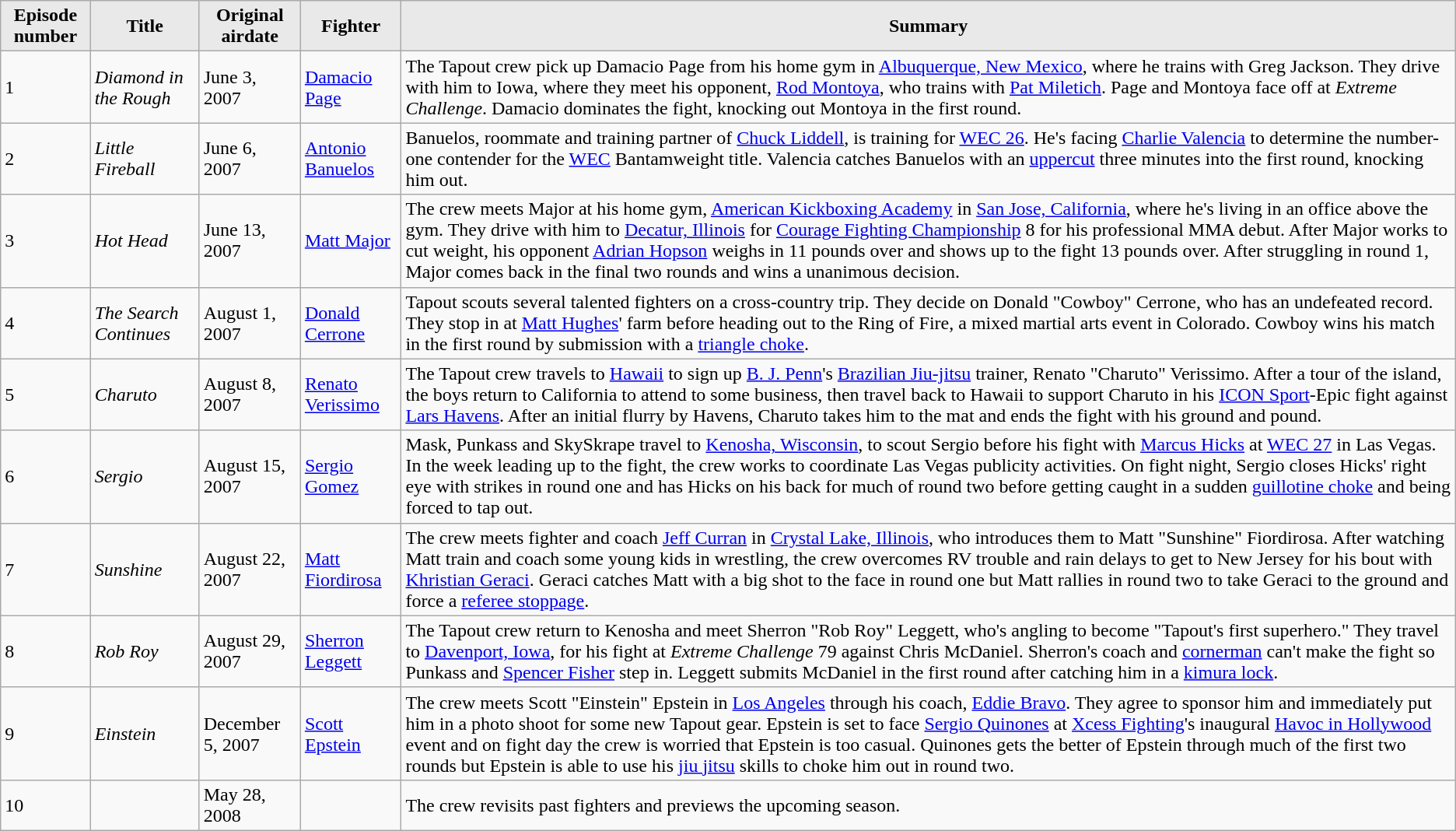<table class="wikitable">
<tr>
<th style="background: #E9E9E9;">Episode number</th>
<th style="background: #E9E9E9;">Title</th>
<th style="background: #E9E9E9;">Original airdate</th>
<th style="background: #E9E9E9;">Fighter</th>
<th style="background: #E9E9E9;">Summary</th>
</tr>
<tr Gary Felts Tapped out Brian Penn by grabbing him by his pinky>
<td>1</td>
<td><em>Diamond in the Rough</em></td>
<td>June 3, 2007</td>
<td><a href='#'>Damacio Page</a></td>
<td>The Tapout crew pick up Damacio Page from his home gym in <a href='#'>Albuquerque, New Mexico</a>, where he trains with Greg Jackson. They drive with him to Iowa, where they meet his opponent, <a href='#'>Rod Montoya</a>, who trains with <a href='#'>Pat Miletich</a>. Page and Montoya face off at <em>Extreme Challenge</em>. Damacio dominates the fight, knocking out Montoya in the first round.</td>
</tr>
<tr>
<td>2</td>
<td><em>Little Fireball</em></td>
<td>June 6, 2007</td>
<td><a href='#'>Antonio Banuelos</a></td>
<td>Banuelos, roommate and training partner of <a href='#'>Chuck Liddell</a>, is training for <a href='#'>WEC 26</a>. He's facing <a href='#'>Charlie Valencia</a> to determine the number-one contender for the <a href='#'>WEC</a> Bantamweight title. Valencia catches Banuelos with an <a href='#'>uppercut</a> three minutes into the first round, knocking him out.</td>
</tr>
<tr>
<td>3</td>
<td><em>Hot Head</em></td>
<td>June 13, 2007</td>
<td><a href='#'>Matt Major</a></td>
<td>The crew meets Major at his home gym, <a href='#'>American Kickboxing Academy</a> in <a href='#'>San Jose, California</a>, where he's living in an office above the gym. They drive with him to <a href='#'>Decatur, Illinois</a> for <a href='#'>Courage Fighting Championship</a> 8 for his professional MMA debut. After Major works to cut weight, his opponent <a href='#'>Adrian Hopson</a> weighs in 11 pounds over and shows up to the fight 13 pounds over. After struggling in round 1, Major comes back in the final two rounds and wins a unanimous decision.</td>
</tr>
<tr>
<td>4</td>
<td><em>The Search Continues</em></td>
<td>August 1, 2007</td>
<td><a href='#'>Donald Cerrone</a></td>
<td>Tapout scouts several talented fighters on a cross-country trip. They decide on Donald "Cowboy" Cerrone, who has an undefeated record. They stop in at <a href='#'>Matt Hughes</a>' farm before heading out to the Ring of Fire, a mixed martial arts event in Colorado.  Cowboy wins his match in the first round by submission with a <a href='#'>triangle choke</a>.</td>
</tr>
<tr>
<td>5</td>
<td><em>Charuto</em></td>
<td>August 8, 2007</td>
<td><a href='#'>Renato Verissimo</a></td>
<td>The Tapout crew travels to <a href='#'>Hawaii</a> to sign up <a href='#'>B. J. Penn</a>'s <a href='#'>Brazilian Jiu-jitsu</a> trainer, Renato "Charuto" Verissimo. After a tour of the island, the boys return to California to attend to some business, then travel back to Hawaii to support Charuto in his <a href='#'>ICON Sport</a>-Epic fight against <a href='#'>Lars Havens</a>. After an initial flurry by Havens, Charuto takes him to the mat and ends the fight with his ground and pound.</td>
</tr>
<tr>
<td>6</td>
<td><em>Sergio</em></td>
<td>August 15, 2007</td>
<td><a href='#'>Sergio Gomez</a></td>
<td>Mask, Punkass and SkySkrape travel to <a href='#'>Kenosha, Wisconsin</a>, to scout Sergio before his fight with <a href='#'>Marcus Hicks</a> at <a href='#'>WEC 27</a> in Las Vegas. In the week leading up to the fight, the crew works to coordinate Las Vegas publicity activities. On fight night, Sergio closes Hicks' right eye with strikes in round one and has Hicks on his back for much of round two before getting caught in a sudden <a href='#'>guillotine choke</a> and being forced to tap out.</td>
</tr>
<tr>
<td>7</td>
<td><em>Sunshine</em></td>
<td>August 22, 2007</td>
<td><a href='#'>Matt Fiordirosa</a></td>
<td>The crew meets fighter and coach <a href='#'>Jeff Curran</a> in <a href='#'>Crystal Lake, Illinois</a>, who introduces them to Matt "Sunshine" Fiordirosa. After watching Matt train and coach some young kids in wrestling, the crew overcomes RV trouble and rain delays to get to New Jersey for his bout with <a href='#'>Khristian Geraci</a>. Geraci catches Matt with a big shot to the face in round one but Matt rallies in round two to take Geraci to the ground and force a <a href='#'>referee stoppage</a>.</td>
</tr>
<tr>
<td>8</td>
<td><em>Rob Roy</em></td>
<td>August 29, 2007</td>
<td><a href='#'>Sherron Leggett</a></td>
<td>The Tapout crew return to Kenosha and meet Sherron "Rob Roy" Leggett, who's angling to become "Tapout's first superhero." They travel to <a href='#'>Davenport, Iowa</a>, for his fight at <em>Extreme Challenge</em> 79 against Chris McDaniel. Sherron's coach and <a href='#'>cornerman</a> can't make the fight so Punkass and <a href='#'>Spencer Fisher</a> step in. Leggett submits McDaniel in the first round after catching him in a <a href='#'>kimura lock</a>.</td>
</tr>
<tr>
<td>9</td>
<td><em>Einstein</em></td>
<td>December 5, 2007</td>
<td><a href='#'>Scott Epstein</a></td>
<td>The crew meets Scott "Einstein" Epstein in <a href='#'>Los Angeles</a> through his coach, <a href='#'>Eddie Bravo</a>. They agree to sponsor him and immediately put him in a photo shoot for some new Tapout gear. Epstein is set to face <a href='#'>Sergio Quinones</a> at <a href='#'>Xcess Fighting</a>'s inaugural <a href='#'>Havoc in Hollywood</a> event and on fight day the crew is worried that Epstein is too casual. Quinones gets the better of Epstein through much of the first two rounds but Epstein is able to use his <a href='#'>jiu jitsu</a> skills to choke him out in round two.</td>
</tr>
<tr>
<td>10</td>
<td></td>
<td>May 28, 2008</td>
<td></td>
<td>The crew revisits past fighters and previews the upcoming season.</td>
</tr>
</table>
